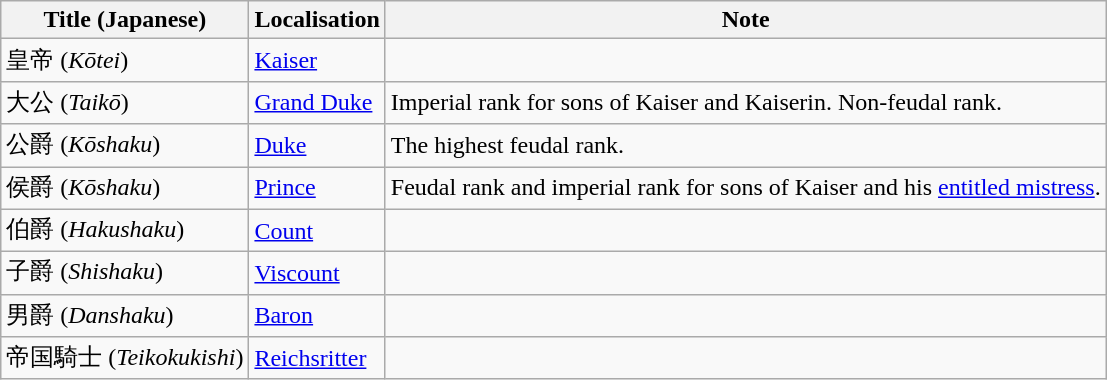<table class="wikitable">
<tr>
<th>Title (Japanese)</th>
<th>Localisation</th>
<th>Note</th>
</tr>
<tr>
<td>皇帝 (<em>Kōtei</em>)</td>
<td><a href='#'>Kaiser</a></td>
<td></td>
</tr>
<tr>
<td>大公 (<em>Taikō</em>)</td>
<td><a href='#'>Grand Duke</a></td>
<td>Imperial rank for sons of Kaiser and Kaiserin. Non-feudal rank.</td>
</tr>
<tr>
<td>公爵 (<em>Kōshaku</em>)</td>
<td><a href='#'>Duke</a></td>
<td>The highest feudal rank.</td>
</tr>
<tr>
<td>侯爵 (<em>Kōshaku</em>)</td>
<td><a href='#'>Prince</a></td>
<td>Feudal rank and imperial rank for sons of Kaiser and his <a href='#'>entitled mistress</a>.</td>
</tr>
<tr>
<td>伯爵 (<em>Hakushaku</em>)</td>
<td><a href='#'>Count</a></td>
<td></td>
</tr>
<tr>
<td>子爵 (<em>Shishaku</em>)</td>
<td><a href='#'>Viscount</a></td>
<td></td>
</tr>
<tr>
<td>男爵 (<em>Danshaku</em>)</td>
<td><a href='#'>Baron</a></td>
<td></td>
</tr>
<tr>
<td>帝国騎士 (<em>Teikokukishi</em>)</td>
<td><a href='#'>Reichsritter</a></td>
<td></td>
</tr>
</table>
